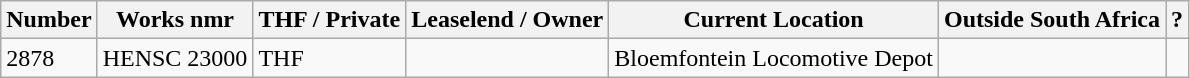<table class="wikitable">
<tr>
<th>Number</th>
<th>Works nmr</th>
<th>THF / Private</th>
<th>Leaselend / Owner</th>
<th>Current Location</th>
<th>Outside South Africa</th>
<th>?</th>
</tr>
<tr>
<td>2878</td>
<td>HENSC 23000</td>
<td>THF</td>
<td></td>
<td>Bloemfontein Locomotive Depot</td>
<td></td>
<td></td>
</tr>
</table>
